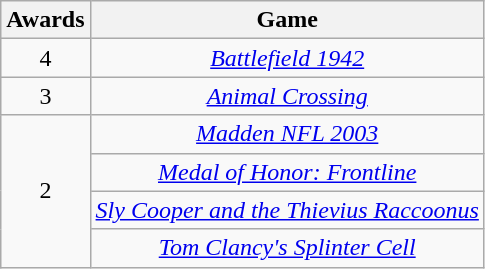<table class="wikitable floatleft" rowspan="2" style="text-align:center;" background: #f6e39c;>
<tr>
<th scope="col">Awards</th>
<th scope="col">Game</th>
</tr>
<tr>
<td>4</td>
<td><em><a href='#'>Battlefield 1942</a></em></td>
</tr>
<tr>
<td style="text-align: center;">3</td>
<td><em><a href='#'>Animal Crossing</a></em></td>
</tr>
<tr>
<td rowspan=4>2</td>
<td><em><a href='#'>Madden NFL 2003</a></em></td>
</tr>
<tr>
<td><em><a href='#'>Medal of Honor: Frontline</a></em></td>
</tr>
<tr>
<td><em><a href='#'>Sly Cooper and the Thievius Raccoonus</a></em></td>
</tr>
<tr>
<td><em><a href='#'>Tom Clancy's Splinter Cell</a></em></td>
</tr>
</table>
